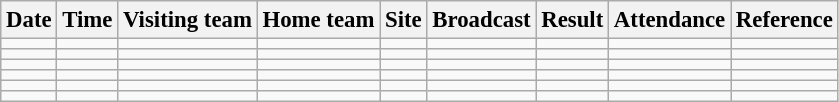<table class="wikitable" style="font-size:95%;">
<tr>
<th>Date</th>
<th>Time</th>
<th>Visiting team</th>
<th>Home team</th>
<th>Site</th>
<th>Broadcast</th>
<th>Result</th>
<th>Attendance</th>
<th class="unsortable">Reference</th>
</tr>
<tr>
<td></td>
<td></td>
<td></td>
<td></td>
<td></td>
<td></td>
<td></td>
<td></td>
<td></td>
</tr>
<tr>
<td></td>
<td></td>
<td></td>
<td></td>
<td></td>
<td></td>
<td></td>
<td></td>
<td></td>
</tr>
<tr>
<td></td>
<td></td>
<td></td>
<td></td>
<td></td>
<td></td>
<td></td>
<td></td>
<td></td>
</tr>
<tr>
<td></td>
<td></td>
<td></td>
<td></td>
<td></td>
<td></td>
<td></td>
<td></td>
<td></td>
</tr>
<tr>
<td></td>
<td></td>
<td></td>
<td></td>
<td></td>
<td></td>
<td></td>
<td></td>
<td></td>
</tr>
<tr>
<td></td>
<td></td>
<td></td>
<td></td>
<td></td>
<td></td>
<td></td>
<td></td>
<td></td>
</tr>
</table>
